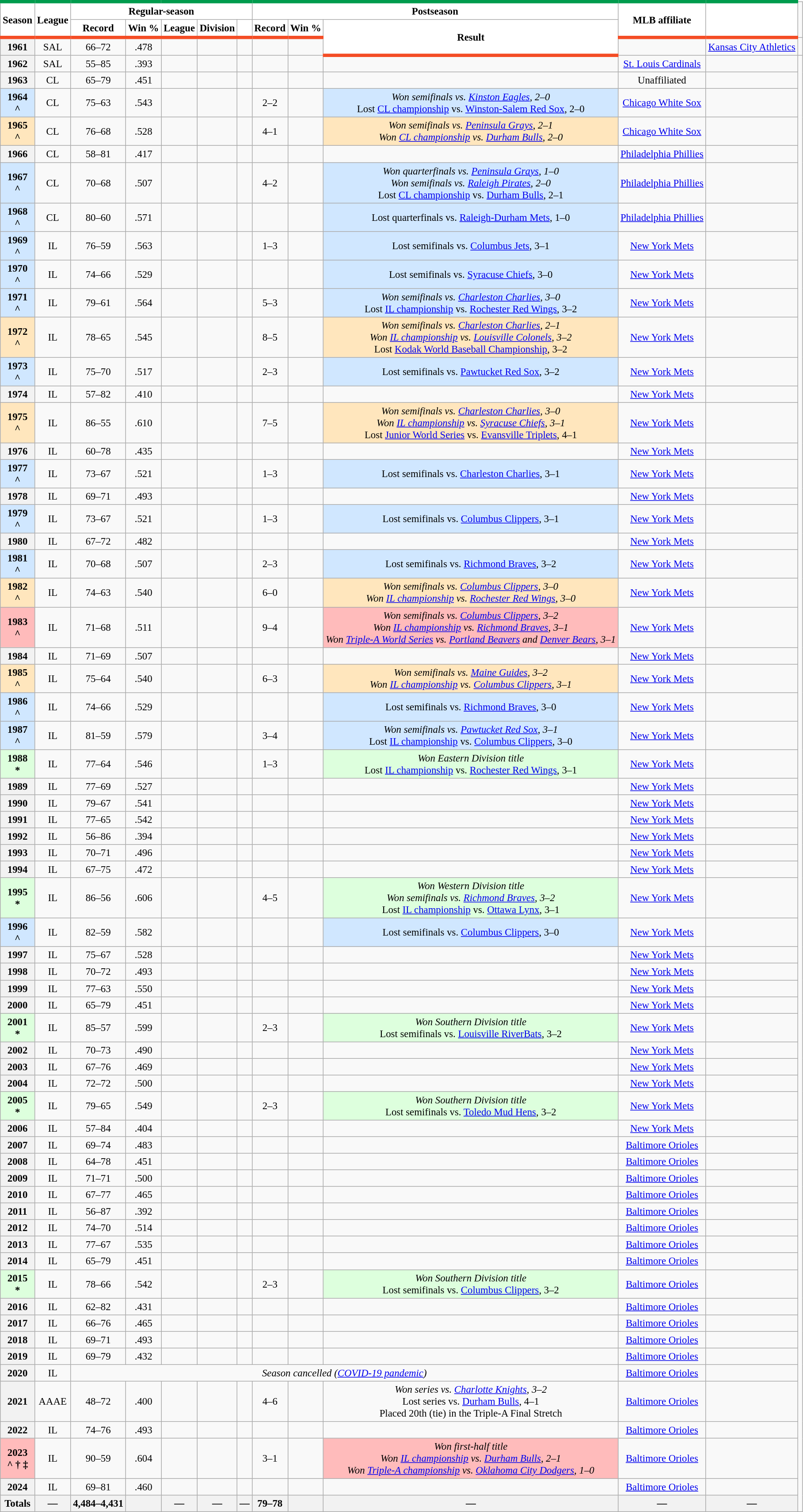<table class="wikitable sortable plainrowheaders" style="font-size: 95%; text-align:center;">
<tr>
<th rowspan="2" scope="col" style="background-color:#ffffff; border-top:#009B4D 5px solid; border-bottom:#F44D25 5px solid; color:#000000">Season</th>
<th rowspan="2" scope="col" style="background-color:#ffffff; border-top:#009B4D 5px solid; border-bottom:#F44D25 5px solid; color:#000000">League</th>
<th colspan="5" scope="col" style="background-color:#ffffff; border-top:#009B4D 5px solid; color:#000000">Regular-season</th>
<th colspan="3" scope="col" style="background-color:#ffffff; border-top:#009B4D 5px solid; color:#000000">Postseason</th>
<th rowspan="2" scope="col" style="background-color:#ffffff; border-top:#009B4D 5px solid; border-bottom:#F44D25 5px solid; color:#000000">MLB affiliate</th>
<th class="unsortable" rowspan="2" scope="col" style="background-color:#ffffff; border-top:#009B4D 5px solid; border-bottom:#F44D25 5px solid; color:#000000C"></th>
</tr>
<tr>
<th scope="col" style="background-color:#ffffff; border-bottom:#F44D25 5px solid; color:#000000">Record</th>
<th scope="col" style="background-color:#ffffff; border-bottom:#F44D25 5px solid; color:#000000">Win %</th>
<th scope="col" style="background-color:#ffffff; border-bottom:#F44D25 5px solid; color:#000000">League</th>
<th scope="col" style="background-color:#ffffff; border-bottom:#F44D25 5px solid; color:#000000">Division</th>
<th scope="col" style="background-color:#ffffff; border-bottom:#F44D25 5px solid; color:#000000"></th>
<th scope="col" style="background-color:#ffffff; border-bottom:#F44D25 5px solid; color:#000000">Record</th>
<th scope="col" style="background-color:#ffffff; border-bottom:#F44D25 5px solid; color:#000000">Win %</th>
<th class="unsortable" rowspan="2" scope="col" style="background-color:#ffffff; border-bottom:#F44D25 5px solid; color:#000000">Result</th>
</tr>
<tr>
<th scope="row" style="text-align:center">1961</th>
<td>SAL</td>
<td>66–72</td>
<td>.478</td>
<td></td>
<td></td>
<td></td>
<td></td>
<td></td>
<td></td>
<td><a href='#'>Kansas City Athletics</a></td>
<td></td>
</tr>
<tr>
<th scope="row" style="text-align:center">1962</th>
<td>SAL</td>
<td>55–85</td>
<td>.393</td>
<td></td>
<td></td>
<td></td>
<td></td>
<td></td>
<td></td>
<td><a href='#'>St. Louis Cardinals</a></td>
<td></td>
</tr>
<tr>
<th scope="row" style="text-align:center">1963</th>
<td>CL</td>
<td>65–79</td>
<td>.451</td>
<td></td>
<td></td>
<td></td>
<td></td>
<td></td>
<td></td>
<td>Unaffiliated</td>
<td></td>
</tr>
<tr>
<th scope="row" style="text-align:center; background:#D0E7FF">1964<br>^</th>
<td>CL</td>
<td>75–63</td>
<td>.543</td>
<td></td>
<td></td>
<td></td>
<td>2–2</td>
<td></td>
<td bgcolor="#D0E7FF"><em>Won semifinals vs. <a href='#'>Kinston Eagles</a>, 2–0</em><br>Lost <a href='#'>CL championship</a> vs. <a href='#'>Winston-Salem Red Sox</a>, 2–0</td>
<td><a href='#'>Chicago White Sox</a></td>
<td></td>
</tr>
<tr>
<th scope="row" style="text-align:center; background:#FFE6BD">1965<br>^ </th>
<td>CL</td>
<td>76–68</td>
<td>.528</td>
<td></td>
<td></td>
<td></td>
<td>4–1</td>
<td></td>
<td bgcolor="#FFE6BD"><em>Won semifinals vs. <a href='#'>Peninsula Grays</a>, 2–1</em><br><em>Won <a href='#'>CL championship</a> vs. <a href='#'>Durham Bulls</a>, 2–0</em></td>
<td><a href='#'>Chicago White Sox</a></td>
<td></td>
</tr>
<tr>
<th scope="row" style="text-align:center">1966</th>
<td>CL</td>
<td>58–81</td>
<td>.417</td>
<td></td>
<td></td>
<td></td>
<td></td>
<td></td>
<td></td>
<td><a href='#'>Philadelphia Phillies</a></td>
<td></td>
</tr>
<tr>
<th scope="row" style="text-align:center; background:#D0E7FF">1967<br>^</th>
<td>CL</td>
<td>70–68</td>
<td>.507</td>
<td></td>
<td></td>
<td></td>
<td>4–2</td>
<td></td>
<td bgcolor="#D0E7FF"><em>Won quarterfinals vs. <a href='#'>Peninsula Grays</a>, 1–0</em><br><em>Won semifinals vs. <a href='#'>Raleigh Pirates</a>, 2–0</em><br>Lost <a href='#'>CL championship</a> vs. <a href='#'>Durham Bulls</a>, 2–1</td>
<td><a href='#'>Philadelphia Phillies</a></td>
<td></td>
</tr>
<tr>
<th scope="row" style="text-align:center; background:#D0E7FF">1968<br>^</th>
<td>CL</td>
<td>80–60</td>
<td>.571</td>
<td></td>
<td></td>
<td></td>
<td></td>
<td></td>
<td bgcolor="#D0E7FF">Lost quarterfinals vs. <a href='#'>Raleigh-Durham Mets</a>, 1–0</td>
<td><a href='#'>Philadelphia Phillies</a></td>
<td></td>
</tr>
<tr>
<th scope="row" style="text-align:center; background:#D0E7FF">1969<br>^</th>
<td>IL</td>
<td>76–59</td>
<td>.563</td>
<td></td>
<td></td>
<td></td>
<td>1–3</td>
<td></td>
<td bgcolor="#D0E7FF">Lost semifinals vs. <a href='#'>Columbus Jets</a>, 3–1</td>
<td><a href='#'>New York Mets</a></td>
<td></td>
</tr>
<tr>
<th scope="row" style="text-align:center; background:#D0E7FF">1970<br>^</th>
<td>IL</td>
<td>74–66</td>
<td>.529</td>
<td></td>
<td></td>
<td></td>
<td></td>
<td></td>
<td bgcolor="#D0E7FF">Lost semifinals vs. <a href='#'>Syracuse Chiefs</a>, 3–0</td>
<td><a href='#'>New York Mets</a></td>
<td></td>
</tr>
<tr>
<th scope="row" style="text-align:center; background:#D0E7FF">1971<br>^</th>
<td>IL</td>
<td>79–61</td>
<td>.564</td>
<td></td>
<td></td>
<td></td>
<td>5–3</td>
<td></td>
<td bgcolor="#D0E7FF"><em>Won semifinals vs. <a href='#'>Charleston Charlies</a>, 3–0</em><br>Lost <a href='#'>IL championship</a> vs. <a href='#'>Rochester Red Wings</a>, 3–2</td>
<td><a href='#'>New York Mets</a></td>
<td></td>
</tr>
<tr>
<th scope="row" style="text-align:center; background:#FFE6BD">1972<br>^ </th>
<td>IL</td>
<td>78–65</td>
<td>.545</td>
<td></td>
<td></td>
<td></td>
<td>8–5</td>
<td></td>
<td bgcolor="#FFE6BD"><em>Won semifinals vs. <a href='#'>Charleston Charlies</a>, 2–1</em><br><em>Won <a href='#'>IL championship</a> vs. <a href='#'>Louisville Colonels</a>, 3–2</em><br>Lost <a href='#'>Kodak World Baseball Championship</a>, 3–2</td>
<td><a href='#'>New York Mets</a></td>
<td></td>
</tr>
<tr>
<th scope="row" style="text-align:center; background:#D0E7FF">1973<br>^</th>
<td>IL</td>
<td>75–70</td>
<td>.517</td>
<td></td>
<td></td>
<td></td>
<td>2–3</td>
<td></td>
<td bgcolor="#D0E7FF">Lost semifinals vs. <a href='#'>Pawtucket Red Sox</a>, 3–2</td>
<td><a href='#'>New York Mets</a></td>
<td></td>
</tr>
<tr>
<th scope="row" style="text-align:center">1974</th>
<td>IL</td>
<td>57–82</td>
<td>.410</td>
<td></td>
<td></td>
<td></td>
<td></td>
<td></td>
<td></td>
<td><a href='#'>New York Mets</a></td>
<td></td>
</tr>
<tr>
<th scope="row" style="text-align:center; background:#FFE6BD">1975<br>^ </th>
<td>IL</td>
<td>86–55</td>
<td>.610</td>
<td></td>
<td></td>
<td></td>
<td>7–5</td>
<td></td>
<td bgcolor="#FFE6BD"><em>Won semifinals vs. <a href='#'>Charleston Charlies</a>, 3–0</em><br><em>Won <a href='#'>IL championship</a> vs. <a href='#'>Syracuse Chiefs</a>, 3–1</em><br>Lost <a href='#'>Junior World Series</a> vs. <a href='#'>Evansville Triplets</a>, 4–1</td>
<td><a href='#'>New York Mets</a></td>
<td></td>
</tr>
<tr>
<th scope="row" style="text-align:center">1976</th>
<td>IL</td>
<td>60–78</td>
<td>.435</td>
<td></td>
<td></td>
<td></td>
<td></td>
<td></td>
<td></td>
<td><a href='#'>New York Mets</a></td>
<td></td>
</tr>
<tr>
<th scope="row" style="text-align:center; background:#D0E7FF">1977<br>^</th>
<td>IL</td>
<td>73–67</td>
<td>.521</td>
<td></td>
<td></td>
<td></td>
<td>1–3</td>
<td></td>
<td bgcolor="#D0E7FF">Lost semifinals vs. <a href='#'>Charleston Charlies</a>, 3–1</td>
<td><a href='#'>New York Mets</a></td>
<td></td>
</tr>
<tr>
<th scope="row" style="text-align:center">1978</th>
<td>IL</td>
<td>69–71</td>
<td>.493</td>
<td></td>
<td></td>
<td></td>
<td></td>
<td></td>
<td></td>
<td><a href='#'>New York Mets</a></td>
<td></td>
</tr>
<tr>
<th scope="row" style="text-align:center; background:#D0E7FF">1979<br>^</th>
<td>IL</td>
<td>73–67</td>
<td>.521</td>
<td></td>
<td></td>
<td></td>
<td>1–3</td>
<td></td>
<td bgcolor="#D0E7FF">Lost semifinals vs. <a href='#'>Columbus Clippers</a>, 3–1</td>
<td><a href='#'>New York Mets</a></td>
<td></td>
</tr>
<tr>
<th scope="row" style="text-align:center">1980</th>
<td>IL</td>
<td>67–72</td>
<td>.482</td>
<td></td>
<td></td>
<td></td>
<td></td>
<td></td>
<td></td>
<td><a href='#'>New York Mets</a></td>
<td></td>
</tr>
<tr>
<th scope="row" style="text-align:center; background:#D0E7FF">1981<br>^</th>
<td>IL</td>
<td>70–68</td>
<td>.507</td>
<td></td>
<td></td>
<td></td>
<td>2–3</td>
<td></td>
<td bgcolor="#D0E7FF">Lost semifinals vs. <a href='#'>Richmond Braves</a>, 3–2</td>
<td><a href='#'>New York Mets</a></td>
<td></td>
</tr>
<tr>
<th scope="row" style="text-align:center; background:#FFE6BD">1982<br>^ </th>
<td>IL</td>
<td>74–63</td>
<td>.540</td>
<td></td>
<td></td>
<td></td>
<td>6–0</td>
<td></td>
<td bgcolor="#FFE6BD"><em>Won semifinals vs. <a href='#'>Columbus Clippers</a>, 3–0</em><br><em>Won <a href='#'>IL championship</a> vs. <a href='#'>Rochester Red Wings</a>, 3–0</em></td>
<td><a href='#'>New York Mets</a></td>
<td></td>
</tr>
<tr>
<th scope="row" style="text-align:center; background:#FFBBBB">1983<br>^  </th>
<td>IL</td>
<td>71–68</td>
<td>.511</td>
<td></td>
<td></td>
<td></td>
<td>9–4</td>
<td></td>
<td bgcolor="#FFBBBB"><em>Won semifinals vs. <a href='#'>Columbus Clippers</a>, 3–2</em><br><em>Won <a href='#'>IL championship</a> vs. <a href='#'>Richmond Braves</a>, 3–1</em><br><em>Won <a href='#'>Triple-A World Series</a> vs. <a href='#'>Portland Beavers</a> and <a href='#'>Denver Bears</a>, 3–1</em></td>
<td><a href='#'>New York Mets</a></td>
<td></td>
</tr>
<tr>
<th scope="row" style="text-align:center">1984</th>
<td>IL</td>
<td>71–69</td>
<td>.507</td>
<td></td>
<td></td>
<td></td>
<td></td>
<td></td>
<td></td>
<td><a href='#'>New York Mets</a></td>
<td></td>
</tr>
<tr>
<th scope="row" style="text-align:center; background:#FFE6BD">1985<br>^ </th>
<td>IL</td>
<td>75–64</td>
<td>.540</td>
<td></td>
<td></td>
<td></td>
<td>6–3</td>
<td></td>
<td bgcolor="#FFE6BD"><em>Won semifinals vs. <a href='#'>Maine Guides</a>, 3–2</em><br><em>Won <a href='#'>IL championship</a> vs. <a href='#'>Columbus Clippers</a>, 3–1</em></td>
<td><a href='#'>New York Mets</a></td>
<td></td>
</tr>
<tr>
<th scope="row" style="text-align:center; background:#D0E7FF">1986<br>^</th>
<td>IL</td>
<td>74–66</td>
<td>.529</td>
<td></td>
<td></td>
<td></td>
<td></td>
<td></td>
<td bgcolor="#D0E7FF">Lost semifinals vs. <a href='#'>Richmond Braves</a>, 3–0</td>
<td><a href='#'>New York Mets</a></td>
<td></td>
</tr>
<tr>
<th scope="row" style="text-align:center; background:#D0E7FF">1987<br>^</th>
<td>IL</td>
<td>81–59</td>
<td>.579</td>
<td></td>
<td></td>
<td></td>
<td>3–4</td>
<td></td>
<td bgcolor="#D0E7FF"><em>Won semifinals vs. <a href='#'>Pawtucket Red Sox</a>, 3–1</em><br>Lost <a href='#'>IL championship</a> vs. <a href='#'>Columbus Clippers</a>, 3–0</td>
<td><a href='#'>New York Mets</a></td>
<td></td>
</tr>
<tr>
<th scope="row" style="text-align:center; background:#DDFFDD">1988<br>*</th>
<td>IL</td>
<td>77–64</td>
<td>.546</td>
<td></td>
<td></td>
<td></td>
<td>1–3</td>
<td></td>
<td bgcolor="#DDFFDD"><em>Won Eastern Division title</em><br>Lost <a href='#'>IL championship</a> vs. <a href='#'>Rochester Red Wings</a>, 3–1</td>
<td><a href='#'>New York Mets</a></td>
<td></td>
</tr>
<tr>
<th scope="row" style="text-align:center">1989</th>
<td>IL</td>
<td>77–69</td>
<td>.527</td>
<td></td>
<td></td>
<td></td>
<td></td>
<td></td>
<td></td>
<td><a href='#'>New York Mets</a></td>
<td></td>
</tr>
<tr>
<th scope="row" style="text-align:center">1990</th>
<td>IL</td>
<td>79–67</td>
<td>.541</td>
<td></td>
<td></td>
<td></td>
<td></td>
<td></td>
<td></td>
<td><a href='#'>New York Mets</a></td>
<td></td>
</tr>
<tr>
<th scope="row" style="text-align:center">1991</th>
<td>IL</td>
<td>77–65</td>
<td>.542</td>
<td></td>
<td></td>
<td></td>
<td></td>
<td></td>
<td></td>
<td><a href='#'>New York Mets</a></td>
<td></td>
</tr>
<tr>
<th scope="row" style="text-align:center">1992</th>
<td>IL</td>
<td>56–86</td>
<td>.394</td>
<td></td>
<td></td>
<td></td>
<td></td>
<td></td>
<td></td>
<td><a href='#'>New York Mets</a></td>
<td></td>
</tr>
<tr>
<th scope="row" style="text-align:center">1993</th>
<td>IL</td>
<td>70–71</td>
<td>.496</td>
<td></td>
<td></td>
<td></td>
<td></td>
<td></td>
<td></td>
<td><a href='#'>New York Mets</a></td>
<td></td>
</tr>
<tr>
<th scope="row" style="text-align:center">1994</th>
<td>IL</td>
<td>67–75</td>
<td>.472</td>
<td></td>
<td></td>
<td></td>
<td></td>
<td></td>
<td></td>
<td><a href='#'>New York Mets</a></td>
<td></td>
</tr>
<tr>
<th scope="row" style="text-align:center; background:#DDFFDD">1995<br>*</th>
<td>IL</td>
<td>86–56</td>
<td>.606</td>
<td></td>
<td></td>
<td></td>
<td>4–5</td>
<td></td>
<td bgcolor="#DDFFDD"><em>Won Western Division title</em><br><em>Won semifinals vs. <a href='#'>Richmond Braves</a>, 3–2</em><br>Lost <a href='#'>IL championship</a> vs. <a href='#'>Ottawa Lynx</a>, 3–1</td>
<td><a href='#'>New York Mets</a></td>
<td></td>
</tr>
<tr>
<th scope="row" style="text-align:center; background:#D0E7FF">1996<br>^</th>
<td>IL</td>
<td>82–59</td>
<td>.582</td>
<td></td>
<td></td>
<td></td>
<td></td>
<td></td>
<td bgcolor="#D0E7FF">Lost semifinals vs. <a href='#'>Columbus Clippers</a>, 3–0</td>
<td><a href='#'>New York Mets</a></td>
<td></td>
</tr>
<tr>
<th scope="row" style="text-align:center">1997</th>
<td>IL</td>
<td>75–67</td>
<td>.528</td>
<td></td>
<td></td>
<td></td>
<td></td>
<td></td>
<td></td>
<td><a href='#'>New York Mets</a></td>
<td></td>
</tr>
<tr>
<th scope="row" style="text-align:center">1998</th>
<td>IL</td>
<td>70–72</td>
<td>.493</td>
<td></td>
<td></td>
<td></td>
<td></td>
<td></td>
<td></td>
<td><a href='#'>New York Mets</a></td>
<td></td>
</tr>
<tr>
<th scope="row" style="text-align:center">1999</th>
<td>IL</td>
<td>77–63</td>
<td>.550</td>
<td></td>
<td></td>
<td></td>
<td></td>
<td></td>
<td></td>
<td><a href='#'>New York Mets</a></td>
<td></td>
</tr>
<tr>
<th scope="row" style="text-align:center">2000</th>
<td>IL</td>
<td>65–79</td>
<td>.451</td>
<td></td>
<td></td>
<td></td>
<td></td>
<td></td>
<td></td>
<td><a href='#'>New York Mets</a></td>
<td></td>
</tr>
<tr>
<th scope="row" style="text-align:center; background:#DDFFDD">2001<br>*</th>
<td>IL</td>
<td>85–57</td>
<td>.599</td>
<td></td>
<td></td>
<td></td>
<td>2–3</td>
<td></td>
<td bgcolor="#DDFFDD"><em>Won Southern Division title</em><br>Lost semifinals vs. <a href='#'>Louisville RiverBats</a>, 3–2</td>
<td><a href='#'>New York Mets</a></td>
<td></td>
</tr>
<tr>
<th scope="row" style="text-align:center">2002</th>
<td>IL</td>
<td>70–73</td>
<td>.490</td>
<td></td>
<td></td>
<td></td>
<td></td>
<td></td>
<td></td>
<td><a href='#'>New York Mets</a></td>
<td></td>
</tr>
<tr>
<th scope="row" style="text-align:center">2003</th>
<td>IL</td>
<td>67–76</td>
<td>.469</td>
<td></td>
<td></td>
<td></td>
<td></td>
<td></td>
<td></td>
<td><a href='#'>New York Mets</a></td>
<td></td>
</tr>
<tr>
<th scope="row" style="text-align:center">2004</th>
<td>IL</td>
<td>72–72</td>
<td>.500</td>
<td></td>
<td></td>
<td></td>
<td></td>
<td></td>
<td></td>
<td><a href='#'>New York Mets</a></td>
<td></td>
</tr>
<tr>
<th scope="row" style="text-align:center; background:#DDFFDD">2005<br>*</th>
<td>IL</td>
<td>79–65</td>
<td>.549</td>
<td></td>
<td></td>
<td></td>
<td>2–3</td>
<td></td>
<td bgcolor="#DDFFDD"><em>Won Southern Division title</em><br>Lost semifinals vs. <a href='#'>Toledo Mud Hens</a>, 3–2</td>
<td><a href='#'>New York Mets</a></td>
<td></td>
</tr>
<tr>
<th scope="row" style="text-align:center">2006</th>
<td>IL</td>
<td>57–84</td>
<td>.404</td>
<td></td>
<td></td>
<td></td>
<td></td>
<td></td>
<td></td>
<td><a href='#'>New York Mets</a></td>
<td></td>
</tr>
<tr>
<th scope="row" style="text-align:center">2007</th>
<td>IL</td>
<td>69–74</td>
<td>.483</td>
<td></td>
<td></td>
<td></td>
<td></td>
<td></td>
<td></td>
<td><a href='#'>Baltimore Orioles</a></td>
<td></td>
</tr>
<tr>
<th scope="row" style="text-align:center">2008</th>
<td>IL</td>
<td>64–78</td>
<td>.451</td>
<td></td>
<td></td>
<td></td>
<td></td>
<td></td>
<td></td>
<td><a href='#'>Baltimore Orioles</a></td>
<td></td>
</tr>
<tr>
<th scope="row" style="text-align:center">2009</th>
<td>IL</td>
<td>71–71</td>
<td>.500</td>
<td></td>
<td></td>
<td></td>
<td></td>
<td></td>
<td></td>
<td><a href='#'>Baltimore Orioles</a></td>
<td></td>
</tr>
<tr>
<th scope="row" style="text-align:center">2010</th>
<td>IL</td>
<td>67–77</td>
<td>.465</td>
<td></td>
<td></td>
<td></td>
<td></td>
<td></td>
<td></td>
<td><a href='#'>Baltimore Orioles</a></td>
<td></td>
</tr>
<tr>
<th scope="row" style="text-align:center">2011</th>
<td>IL</td>
<td>56–87</td>
<td>.392</td>
<td></td>
<td></td>
<td></td>
<td></td>
<td></td>
<td></td>
<td><a href='#'>Baltimore Orioles</a></td>
<td></td>
</tr>
<tr>
<th scope="row" style="text-align:center">2012</th>
<td>IL</td>
<td>74–70</td>
<td>.514</td>
<td></td>
<td></td>
<td></td>
<td></td>
<td></td>
<td></td>
<td><a href='#'>Baltimore Orioles</a></td>
<td></td>
</tr>
<tr>
<th scope="row" style="text-align:center">2013</th>
<td>IL</td>
<td>77–67</td>
<td>.535</td>
<td></td>
<td></td>
<td></td>
<td></td>
<td></td>
<td></td>
<td><a href='#'>Baltimore Orioles</a></td>
<td></td>
</tr>
<tr>
<th scope="row" style="text-align:center">2014</th>
<td>IL</td>
<td>65–79</td>
<td>.451</td>
<td></td>
<td></td>
<td></td>
<td></td>
<td></td>
<td></td>
<td><a href='#'>Baltimore Orioles</a></td>
<td></td>
</tr>
<tr>
<th scope="row" style="text-align:center; background:#DDFFDD">2015<br>*</th>
<td>IL</td>
<td>78–66</td>
<td>.542</td>
<td></td>
<td></td>
<td></td>
<td>2–3</td>
<td></td>
<td bgcolor="#DDFFDD"><em>Won Southern Division title</em><br>Lost semifinals vs. <a href='#'>Columbus Clippers</a>, 3–2</td>
<td><a href='#'>Baltimore Orioles</a></td>
<td></td>
</tr>
<tr>
<th scope="row" style="text-align:center">2016</th>
<td>IL</td>
<td>62–82</td>
<td>.431</td>
<td></td>
<td></td>
<td></td>
<td></td>
<td></td>
<td></td>
<td><a href='#'>Baltimore Orioles</a></td>
<td></td>
</tr>
<tr>
<th scope="row" style="text-align:center">2017</th>
<td>IL</td>
<td>66–76</td>
<td>.465</td>
<td></td>
<td></td>
<td></td>
<td></td>
<td></td>
<td></td>
<td><a href='#'>Baltimore Orioles</a></td>
<td></td>
</tr>
<tr>
<th scope="row" style="text-align:center">2018</th>
<td>IL</td>
<td>69–71</td>
<td>.493</td>
<td></td>
<td></td>
<td></td>
<td></td>
<td></td>
<td></td>
<td><a href='#'>Baltimore Orioles</a></td>
<td></td>
</tr>
<tr>
<th scope="row" style="text-align:center">2019</th>
<td>IL</td>
<td>69–79</td>
<td>.432</td>
<td></td>
<td></td>
<td></td>
<td></td>
<td></td>
<td></td>
<td><a href='#'>Baltimore Orioles</a></td>
<td></td>
</tr>
<tr>
<th scope="row" style="text-align:center">2020</th>
<td>IL</td>
<td colspan="8"><em>Season cancelled (<a href='#'>COVID-19 pandemic</a>)</em></td>
<td><a href='#'>Baltimore Orioles</a></td>
<td></td>
</tr>
<tr>
<th scope="row" style="text-align:center">2021</th>
<td>AAAE</td>
<td>48–72</td>
<td>.400</td>
<td></td>
<td></td>
<td></td>
<td>4–6</td>
<td></td>
<td><em>Won series vs. <a href='#'>Charlotte Knights</a>, 3–2</em><br>Lost series vs. <a href='#'>Durham Bulls</a>, 4–1<br>Placed 20th (tie) in the Triple-A Final Stretch</td>
<td><a href='#'>Baltimore Orioles</a></td>
<td></td>
</tr>
<tr>
<th scope="row" style="text-align:center">2022</th>
<td>IL</td>
<td>74–76</td>
<td>.493</td>
<td></td>
<td></td>
<td></td>
<td></td>
<td></td>
<td></td>
<td><a href='#'>Baltimore Orioles</a></td>
<td></td>
</tr>
<tr>
<th scope="row" style="text-align:center; background:#FFBBBB">2023<br>^ † ‡</th>
<td>IL</td>
<td>90–59</td>
<td>.604</td>
<td></td>
<td></td>
<td></td>
<td>3–1</td>
<td></td>
<td bgcolor="#FFBBBB"><em>Won first-half title</em><br><em>Won <a href='#'>IL championship</a> vs. <a href='#'>Durham Bulls</a>, 2–1</em><br><em> Won <a href='#'>Triple-A championship</a> vs. <a href='#'>Oklahoma City Dodgers</a>, 1–0</em></td>
<td><a href='#'>Baltimore Orioles</a></td>
<td></td>
</tr>
<tr>
<th scope="row" style="text-align:center">2024</th>
<td>IL</td>
<td>69–81</td>
<td>.460</td>
<td></td>
<td></td>
<td></td>
<td></td>
<td></td>
<td></td>
<td><a href='#'>Baltimore Orioles</a></td>
<td></td>
</tr>
<tr class="sortbottom">
<th scope="row" style="text-align:center"><strong>Totals</strong></th>
<th>—</th>
<th>4,484–4,431</th>
<th></th>
<th>—</th>
<th>—</th>
<th>—</th>
<th>79–78</th>
<th></th>
<th>—</th>
<th>—</th>
<th>—</th>
</tr>
</table>
